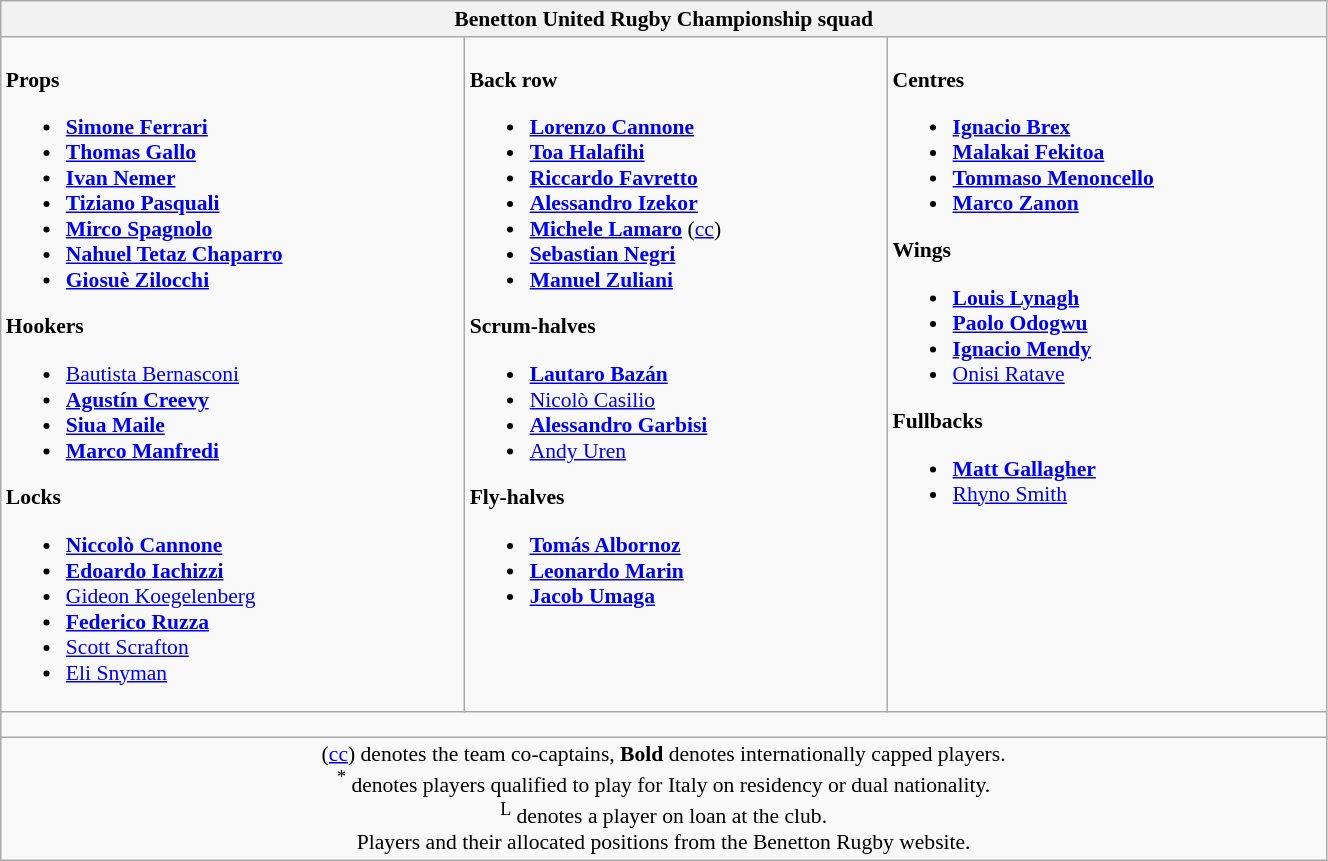<table class="wikitable" style="text-align:left; font-size:90%; width:70%">
<tr>
<th colspan="100%">Benetton United Rugby Championship squad</th>
</tr>
<tr valign="top">
<td><br><strong>Props</strong><ul><li> <strong><a href='#'>Simone Ferrari</a></strong></li><li> <strong><a href='#'>Thomas Gallo</a></strong></li><li> <strong><a href='#'>Ivan Nemer</a></strong></li><li> <strong><a href='#'>Tiziano Pasquali</a></strong></li><li> <strong><a href='#'>Mirco Spagnolo</a></strong></li><li> <strong><a href='#'>Nahuel Tetaz Chaparro</a></strong></li><li> <strong><a href='#'>Giosuè Zilocchi</a></strong></li></ul><strong>Hookers</strong><ul><li> <a href='#'>Bautista Bernasconi</a></li><li> <strong><a href='#'>Agustín Creevy</a></strong></li><li> <strong><a href='#'>Siua Maile</a></strong></li><li> <strong><a href='#'>Marco Manfredi</a></strong></li></ul><strong>Locks</strong><ul><li> <strong><a href='#'>Niccolò Cannone</a></strong></li><li> <strong><a href='#'>Edoardo Iachizzi</a></strong></li><li> <a href='#'>Gideon Koegelenberg</a></li><li> <strong><a href='#'>Federico Ruzza</a></strong></li><li> <a href='#'>Scott Scrafton</a></li><li> <a href='#'>Eli Snyman</a></li></ul></td>
<td><br><strong>Back row</strong><ul><li> <strong><a href='#'>Lorenzo Cannone</a></strong></li><li> <strong><a href='#'>Toa Halafihi</a></strong></li><li> <strong><a href='#'>Riccardo Favretto</a></strong></li><li> <strong><a href='#'>Alessandro Izekor</a></strong></li><li> <strong><a href='#'>Michele Lamaro</a></strong> (<a href='#'>cc</a>)</li><li> <strong><a href='#'>Sebastian Negri</a></strong></li><li> <strong><a href='#'>Manuel Zuliani</a></strong></li></ul><strong>Scrum-halves</strong><ul><li> <strong><a href='#'>Lautaro Bazán</a></strong></li><li> <a href='#'>Nicolò Casilio</a></li><li> <strong><a href='#'>Alessandro Garbisi</a></strong></li><li> <a href='#'>Andy Uren</a></li></ul><strong>Fly-halves</strong><ul><li> <strong><a href='#'>Tomás Albornoz</a></strong></li><li> <strong><a href='#'>Leonardo Marin</a></strong></li><li> <strong><a href='#'>Jacob Umaga</a></strong></li></ul></td>
<td><br><strong>Centres</strong><ul><li> <strong><a href='#'>Ignacio Brex</a></strong></li><li> <strong><a href='#'>Malakai Fekitoa</a></strong></li><li> <strong><a href='#'>Tommaso Menoncello</a></strong></li><li> <strong><a href='#'>Marco Zanon</a></strong></li></ul><strong>Wings</strong><ul><li> <strong><a href='#'>Louis Lynagh</a></strong></li><li> <strong><a href='#'>Paolo Odogwu</a></strong></li><li> <strong><a href='#'>Ignacio Mendy</a></strong></li><li> <a href='#'>Onisi Ratave</a></li></ul><strong>Fullbacks</strong><ul><li> <strong><a href='#'>Matt Gallagher</a></strong></li><li> <a href='#'>Rhyno Smith</a></li></ul></td>
</tr>
<tr>
<td colspan="100%" style="height: 10px;"></td>
</tr>
<tr>
<td colspan="100%" style="text-align:center;">(<a href='#'>cc</a>) denotes the team co-captains, <strong>Bold</strong> denotes internationally capped players. <br> <sup>*</sup> denotes players qualified to play for Italy on residency or dual nationality. <br> <sup>L</sup> denotes a player on loan at the club. <br> Players and their allocated positions from the Benetton Rugby website.</td>
</tr>
</table>
